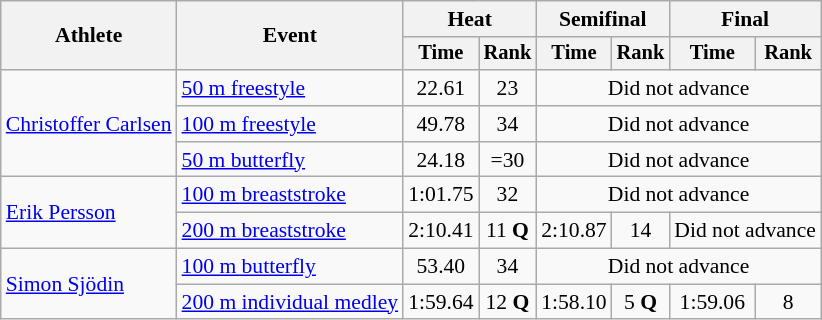<table class=wikitable style="font-size:90%">
<tr>
<th rowspan=2>Athlete</th>
<th rowspan=2>Event</th>
<th colspan="2">Heat</th>
<th colspan="2">Semifinal</th>
<th colspan="2">Final</th>
</tr>
<tr style="font-size:95%">
<th>Time</th>
<th>Rank</th>
<th>Time</th>
<th>Rank</th>
<th>Time</th>
<th>Rank</th>
</tr>
<tr align=center>
<td align=left rowspan=3><a href='#'>Christoffer Carlsen</a></td>
<td align=left><a href='#'>50 m freestyle</a></td>
<td>22.61</td>
<td>23</td>
<td colspan=4>Did not advance</td>
</tr>
<tr align=center>
<td align=left><a href='#'>100 m freestyle</a></td>
<td>49.78</td>
<td>34</td>
<td colspan=4>Did not advance</td>
</tr>
<tr align=center>
<td align=left><a href='#'>50 m butterfly</a></td>
<td>24.18</td>
<td>=30</td>
<td colspan=4>Did not advance</td>
</tr>
<tr align=center>
<td align=left rowspan=2><a href='#'>Erik Persson</a></td>
<td align=left><a href='#'>100 m breaststroke</a></td>
<td>1:01.75</td>
<td>32</td>
<td colspan=4>Did not advance</td>
</tr>
<tr align=center>
<td align=left><a href='#'>200 m breaststroke</a></td>
<td>2:10.41</td>
<td>11 <strong>Q</strong></td>
<td>2:10.87</td>
<td>14</td>
<td colspan=2>Did not advance</td>
</tr>
<tr align=center>
<td align=left rowspan=2><a href='#'>Simon Sjödin</a></td>
<td align=left><a href='#'>100 m butterfly</a></td>
<td>53.40</td>
<td>34</td>
<td colspan=4>Did not advance</td>
</tr>
<tr align=center>
<td align=left><a href='#'>200 m individual medley</a></td>
<td>1:59.64</td>
<td>12 <strong>Q</strong></td>
<td>1:58.10</td>
<td>5 <strong>Q</strong></td>
<td>1:59.06</td>
<td>8</td>
</tr>
</table>
